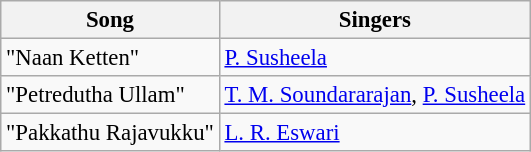<table class="wikitable" style="font-size:95%;">
<tr>
<th>Song</th>
<th>Singers</th>
</tr>
<tr>
<td>"Naan Ketten"</td>
<td><a href='#'>P. Susheela</a></td>
</tr>
<tr>
<td>"Petredutha Ullam"</td>
<td><a href='#'>T. M. Soundararajan</a>, <a href='#'>P. Susheela</a></td>
</tr>
<tr>
<td>"Pakkathu Rajavukku"</td>
<td><a href='#'>L. R. Eswari</a></td>
</tr>
</table>
